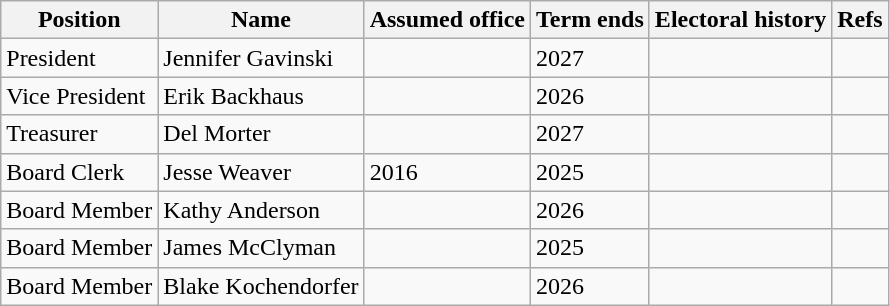<table class="wikitable">
<tr>
<th>Position</th>
<th>Name</th>
<th>Assumed office</th>
<th>Term ends</th>
<th>Electoral history</th>
<th>Refs</th>
</tr>
<tr>
<td>President</td>
<td>Jennifer Gavinski</td>
<td></td>
<td>2027</td>
<td></td>
<td></td>
</tr>
<tr>
<td>Vice President</td>
<td>Erik Backhaus</td>
<td></td>
<td>2026</td>
<td></td>
<td></td>
</tr>
<tr>
<td>Treasurer</td>
<td>Del Morter</td>
<td></td>
<td>2027</td>
<td></td>
<td></td>
</tr>
<tr>
<td>Board Clerk</td>
<td>Jesse Weaver</td>
<td>2016</td>
<td>2025</td>
<td></td>
<td></td>
</tr>
<tr>
<td>Board Member</td>
<td>Kathy Anderson</td>
<td></td>
<td>2026</td>
<td></td>
<td></td>
</tr>
<tr>
<td>Board Member</td>
<td>James McClyman</td>
<td></td>
<td>2025</td>
<td></td>
<td></td>
</tr>
<tr>
<td>Board Member</td>
<td>Blake Kochendorfer</td>
<td></td>
<td>2026</td>
<td></td>
<td></td>
</tr>
</table>
